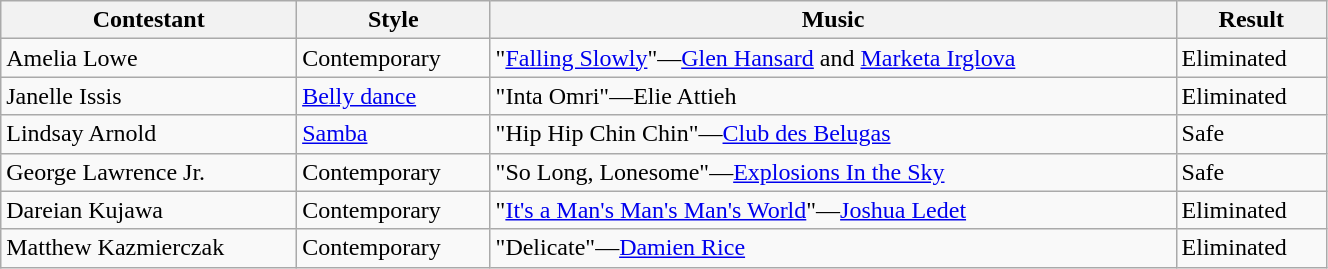<table class="wikitable" style="width:70%;">
<tr>
<th>Contestant</th>
<th>Style</th>
<th>Music</th>
<th>Result</th>
</tr>
<tr>
<td>Amelia Lowe</td>
<td>Contemporary</td>
<td>"<a href='#'>Falling Slowly</a>"—<a href='#'>Glen Hansard</a> and <a href='#'>Marketa Irglova</a></td>
<td>Eliminated</td>
</tr>
<tr>
<td>Janelle Issis</td>
<td><a href='#'>Belly dance</a></td>
<td>"Inta Omri"—Elie Attieh</td>
<td>Eliminated</td>
</tr>
<tr>
<td>Lindsay Arnold</td>
<td><a href='#'>Samba</a></td>
<td>"Hip Hip Chin Chin"—<a href='#'>Club des Belugas</a></td>
<td>Safe</td>
</tr>
<tr>
<td>George Lawrence Jr.</td>
<td>Contemporary</td>
<td>"So Long, Lonesome"—<a href='#'>Explosions In the Sky</a></td>
<td>Safe</td>
</tr>
<tr>
<td>Dareian Kujawa</td>
<td>Contemporary</td>
<td>"<a href='#'>It's a Man's Man's Man's World</a>"—<a href='#'>Joshua Ledet</a></td>
<td>Eliminated</td>
</tr>
<tr>
<td>Matthew Kazmierczak</td>
<td>Contemporary</td>
<td>"Delicate"—<a href='#'>Damien Rice</a></td>
<td>Eliminated</td>
</tr>
</table>
